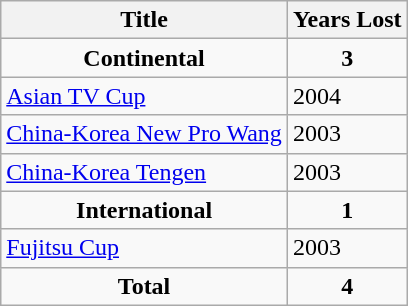<table class="wikitable">
<tr>
<th>Title</th>
<th>Years Lost</th>
</tr>
<tr>
<td align="center"><strong>Continental</strong></td>
<td align="center"><strong>3</strong></td>
</tr>
<tr>
<td>    <a href='#'>Asian TV Cup</a></td>
<td>2004</td>
</tr>
<tr>
<td>  <a href='#'>China-Korea New Pro Wang</a></td>
<td>2003</td>
</tr>
<tr>
<td>  <a href='#'>China-Korea Tengen</a></td>
<td>2003</td>
</tr>
<tr>
<td align="center"><strong>International</strong></td>
<td align="center"><strong>1</strong></td>
</tr>
<tr>
<td>      <a href='#'>Fujitsu Cup</a></td>
<td>2003</td>
</tr>
<tr>
<td align="center"><strong>Total</strong></td>
<td align="center"><strong>4</strong></td>
</tr>
</table>
